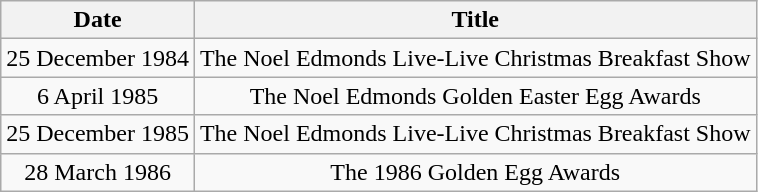<table class="wikitable" style="text-align:center;">
<tr>
<th>Date</th>
<th>Title</th>
</tr>
<tr>
<td>25 December 1984</td>
<td>The Noel Edmonds Live-Live Christmas Breakfast Show</td>
</tr>
<tr>
<td>6 April 1985</td>
<td>The Noel Edmonds Golden Easter Egg Awards</td>
</tr>
<tr>
<td>25 December 1985</td>
<td>The Noel Edmonds Live-Live Christmas Breakfast Show</td>
</tr>
<tr>
<td>28 March 1986</td>
<td>The 1986 Golden Egg Awards</td>
</tr>
</table>
